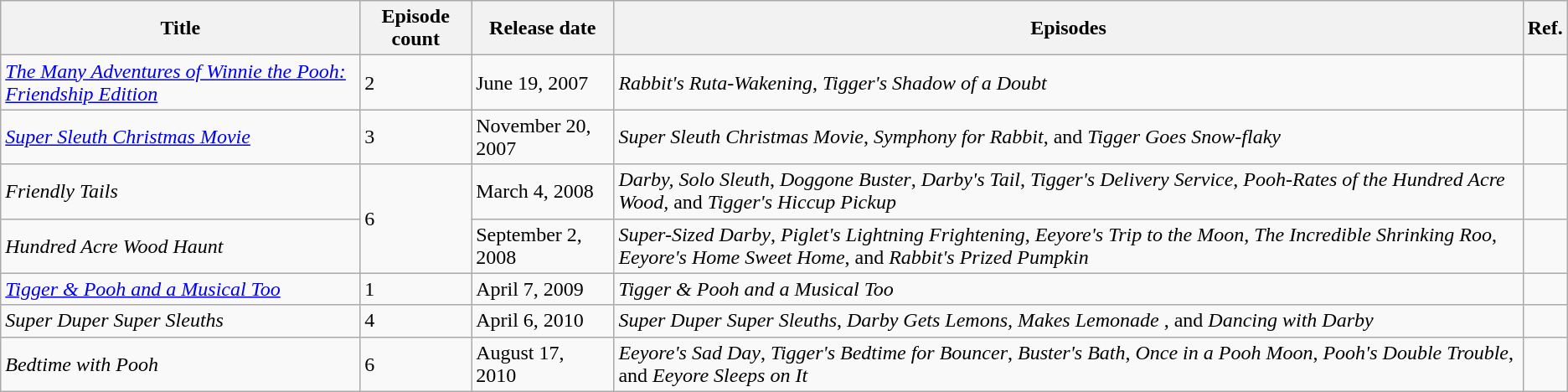<table class="wikitable">
<tr>
<th>Title</th>
<th>Episode count</th>
<th>Release date</th>
<th>Episodes</th>
<th>Ref.</th>
</tr>
<tr>
<td><em><a href='#'>The Many Adventures of Winnie the Pooh: Friendship Edition</a></em></td>
<td>2</td>
<td>June 19, 2007</td>
<td><em>Rabbit's Ruta-Wakening</em>, <em>Tigger's Shadow of a Doubt</em></td>
<td></td>
</tr>
<tr>
<td><em><a href='#'>Super Sleuth Christmas Movie</a></em></td>
<td>3</td>
<td>November 20, 2007</td>
<td><em>Super Sleuth Christmas Movie</em>, <em>Symphony for Rabbit</em>, and <em>Tigger Goes Snow-flaky</em></td>
<td style="text-align:center;"></td>
</tr>
<tr>
<td><em>Friendly Tails</em></td>
<td rowspan="2">6</td>
<td>March 4, 2008</td>
<td><em>Darby, Solo Sleuth</em>, <em>Doggone Buster</em>, <em>Darby's Tail</em>, <em>Tigger's Delivery Service</em>, <em>Pooh-Rates of the Hundred Acre Wood,</em> and <em>Tigger's Hiccup Pickup</em></td>
<td style="text-align:center;"></td>
</tr>
<tr>
<td><em>Hundred Acre Wood Haunt</em></td>
<td>September 2, 2008</td>
<td><em>Super-Sized Darby</em>, <em>Piglet's Lightning Frightening</em>, <em>Eeyore's Trip to the Moon</em>, <em>The Incredible Shrinking Roo</em>, <em>Eeyore's Home Sweet Home</em>, and <em>Rabbit's Prized Pumpkin</em></td>
<td style="text-align:center;"></td>
</tr>
<tr>
<td><em><a href='#'>Tigger & Pooh and a Musical Too</a></em></td>
<td>1</td>
<td>April 7, 2009</td>
<td><em>Tigger & Pooh and a Musical Too</em></td>
<td style="text-align:center;"></td>
</tr>
<tr>
<td><em>Super Duper Super Sleuths</em></td>
<td>4</td>
<td>April 6, 2010</td>
<td><em>Super Duper Super Sleuths</em>, <em>Darby Gets Lemons, Makes Lemonade</em> , and <em>Dancing with Darby</em></td>
<td style="text-align:center;"></td>
</tr>
<tr>
<td><em>Bedtime with Pooh</em></td>
<td>6</td>
<td>August 17, 2010</td>
<td><em>Eeyore's Sad Day</em>, <em>Tigger's Bedtime for Bouncer</em>, <em>Buster's Bath</em>, <em>Once in a Pooh Moon</em>, <em>Pooh's Double Trouble</em>, and <em>Eeyore Sleeps on It</em></td>
<td style="text-align:center;"></td>
</tr>
</table>
